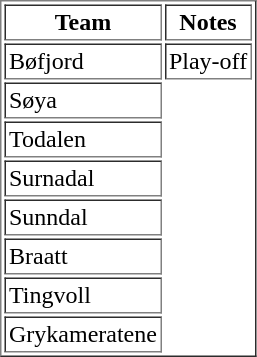<table border="1" cellpadding="2">
<tr>
<th>Team</th>
<th>Notes</th>
</tr>
<tr>
<td>Bøfjord</td>
<td>Play-off</td>
</tr>
<tr>
<td>Søya</td>
</tr>
<tr>
<td>Todalen</td>
</tr>
<tr>
<td>Surnadal</td>
</tr>
<tr>
<td>Sunndal</td>
</tr>
<tr>
<td>Braatt</td>
</tr>
<tr>
<td>Tingvoll</td>
</tr>
<tr>
<td>Grykameratene</td>
</tr>
</table>
